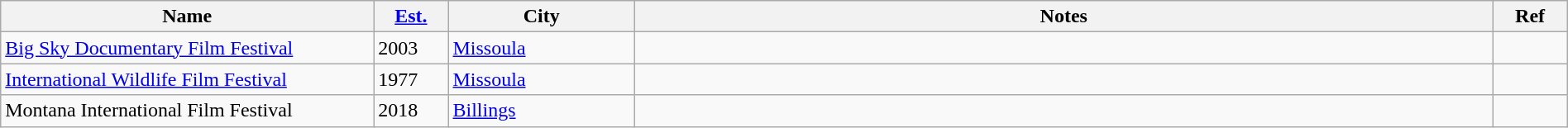<table class="wikitable sortable" width=100%>
<tr>
<th style="width:20%;">Name</th>
<th style="width:4%;"><a href='#'>Est.</a></th>
<th style="width:10%;">City</th>
<th style="width:46%;">Notes</th>
<th style="width:4%;">Ref</th>
</tr>
<tr>
<td><a href='#'>Big Sky Documentary Film Festival</a></td>
<td>2003</td>
<td><a href='#'>Missoula</a></td>
<td></td>
<td></td>
</tr>
<tr>
<td><a href='#'>International Wildlife Film Festival</a></td>
<td>1977</td>
<td><a href='#'>Missoula</a></td>
<td></td>
<td></td>
</tr>
<tr>
<td>Montana International Film Festival</td>
<td>2018</td>
<td><a href='#'>Billings</a></td>
<td></td>
<td></td>
</tr>
</table>
